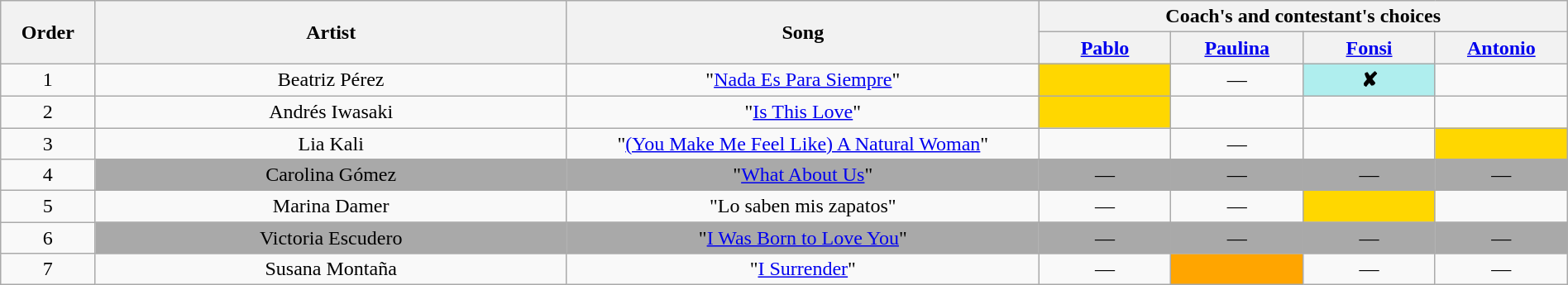<table class="wikitable" style="text-align:center; width:100%;">
<tr>
<th rowspan="2" scope="col" style="width:05%;">Order</th>
<th rowspan="2" scope="col" style="width:25%;">Artist</th>
<th rowspan="2" scope="col" style="width:25%;">Song</th>
<th colspan="4" scope="col" style="width:32%;">Coach's and contestant's choices</th>
</tr>
<tr>
<th width="07%"><a href='#'>Pablo</a></th>
<th width="07%"><a href='#'>Paulina</a></th>
<th width="07%"><a href='#'>Fonsi</a></th>
<th width="07%"><a href='#'>Antonio</a></th>
</tr>
<tr>
<td align="center">1</td>
<td>Beatriz Pérez</td>
<td>"<a href='#'>Nada Es Para Siempre</a>"</td>
<td align="center" bgcolor="Gold"><strong></strong></td>
<td align="center">—</td>
<td align="center" bgcolor="#afeeee"><strong>✘</strong></td>
<td align="center"><strong></strong></td>
</tr>
<tr>
<td align="center">2</td>
<td>Andrés Iwasaki</td>
<td>"<a href='#'>Is This Love</a>"</td>
<td align="center" bgcolor="Gold"><strong></strong></td>
<td align="center"><strong></strong></td>
<td align="center"><strong></strong></td>
<td align="center"><strong></strong></td>
</tr>
<tr>
<td align="center">3</td>
<td>Lia Kali</td>
<td>"<a href='#'>(You Make Me Feel Like) A Natural Woman</a>"</td>
<td align="center"><strong></strong></td>
<td align="center">—</td>
<td align="center"><strong></strong></td>
<td align="center" bgcolor="Gold"><strong></strong></td>
</tr>
<tr>
<td align="center">4</td>
<td bgcolor="darkgrey">Carolina Gómez</td>
<td bgcolor="darkgrey">"<a href='#'>What About Us</a>"</td>
<td align="center" bgcolor="darkgrey">—</td>
<td align="center" bgcolor="darkgrey">—</td>
<td align="center" bgcolor="darkgrey">—</td>
<td align="center" bgcolor="darkgrey">—</td>
</tr>
<tr>
<td align="center">5</td>
<td>Marina Damer</td>
<td>"Lo saben mis zapatos"</td>
<td align="center">—</td>
<td align="center">—</td>
<td align="center" bgcolor="Gold"><strong></strong></td>
<td align="center"><strong></strong></td>
</tr>
<tr>
<td align="center">6</td>
<td bgcolor="darkgrey">Victoria Escudero</td>
<td bgcolor="darkgrey">"<a href='#'>I Was Born to Love You</a>"</td>
<td align="center" bgcolor="darkgrey">—</td>
<td align="center" bgcolor="darkgrey">—</td>
<td align="center" bgcolor="darkgrey">—</td>
<td align="center" bgcolor="darkgrey">—</td>
</tr>
<tr>
<td align="center">7</td>
<td>Susana Montaña</td>
<td>"<a href='#'>I Surrender</a>"</td>
<td align="center">—</td>
<td align="center" bgcolor="Orange"><strong></strong></td>
<td align="center">—</td>
<td align="center">—</td>
</tr>
</table>
